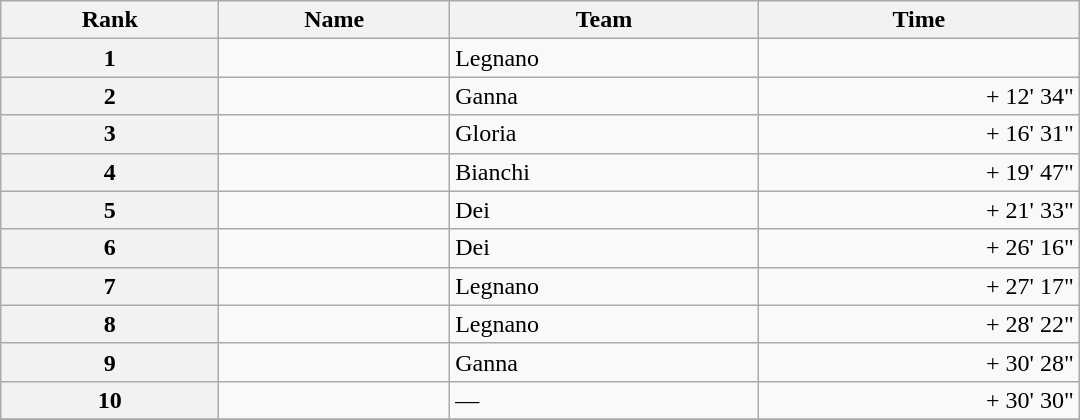<table class="wikitable" style="width:45em;margin-bottom:0;">
<tr>
<th>Rank</th>
<th>Name</th>
<th>Team</th>
<th>Time</th>
</tr>
<tr>
<th style="text-align:center">1</th>
<td> </td>
<td>Legnano</td>
<td align="right"></td>
</tr>
<tr>
<th style="text-align:center">2</th>
<td></td>
<td>Ganna</td>
<td align="right">+ 12' 34"</td>
</tr>
<tr>
<th style="text-align:center">3</th>
<td></td>
<td>Gloria</td>
<td align="right">+ 16' 31"</td>
</tr>
<tr>
<th style="text-align:center">4</th>
<td></td>
<td>Bianchi</td>
<td align="right">+ 19' 47"</td>
</tr>
<tr>
<th style="text-align:center">5</th>
<td></td>
<td>Dei</td>
<td align="right">+ 21' 33"</td>
</tr>
<tr>
<th style="text-align:center">6</th>
<td></td>
<td>Dei</td>
<td align="right">+ 26' 16"</td>
</tr>
<tr>
<th style="text-align:center">7</th>
<td></td>
<td>Legnano</td>
<td align="right">+ 27' 17"</td>
</tr>
<tr>
<th style="text-align:center">8</th>
<td></td>
<td>Legnano</td>
<td align="right">+ 28' 22"</td>
</tr>
<tr>
<th style="text-align:center">9</th>
<td></td>
<td>Ganna</td>
<td align="right">+ 30' 28"</td>
</tr>
<tr>
<th style="text-align:center">10</th>
<td></td>
<td>—</td>
<td align="right">+ 30' 30"</td>
</tr>
<tr>
</tr>
</table>
